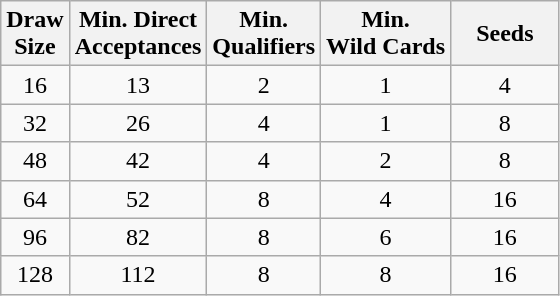<table class="wikitable">
<tr>
<th class=unsortable>Draw<br>Size</th>
<th style="width:80px;">Min. Direct<br>Acceptances</th>
<th style="width:65px;">Min.<br>Qualifiers</th>
<th style="width:65px;">Min.<br>Wild Cards</th>
<th style="width:65px;">Seeds</th>
</tr>
<tr>
<td align="center">16</td>
<td align="center">13</td>
<td align="center">2</td>
<td align="center">1</td>
<td align="center">4</td>
</tr>
<tr>
<td align="center">32</td>
<td align="center">26</td>
<td align="center">4</td>
<td align="center">1</td>
<td align="center">8</td>
</tr>
<tr>
<td align="center">48</td>
<td align="center">42</td>
<td align="center">4</td>
<td align="center">2</td>
<td align="center">8</td>
</tr>
<tr>
<td align="center">64</td>
<td align="center">52</td>
<td align="center">8</td>
<td align="center">4</td>
<td align="center">16</td>
</tr>
<tr>
<td align="center">96</td>
<td align="center">82</td>
<td align="center">8</td>
<td align="center">6</td>
<td align="center">16</td>
</tr>
<tr>
<td align="center">128</td>
<td align="center">112</td>
<td align="center">8</td>
<td align="center">8</td>
<td align="center">16</td>
</tr>
</table>
